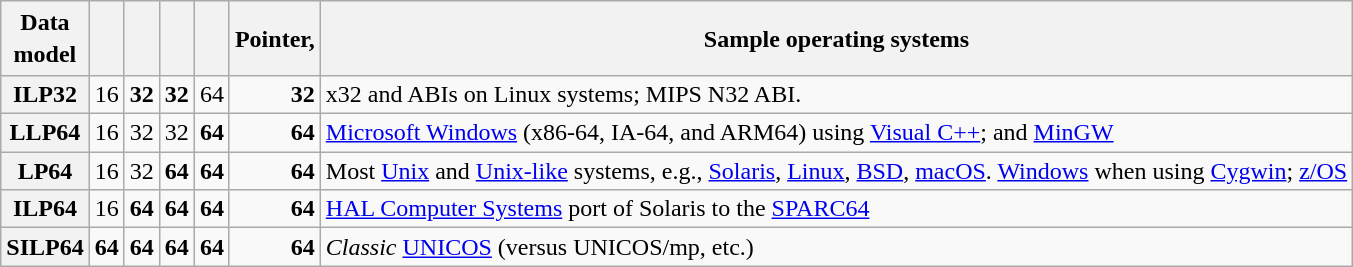<table class="wikitable sortable" style="text-align:right;">
<tr style="line-height:133%">
<th>Data<br>model</th>
<th><br></th>
<th></th>
<th><br></th>
<th></th>
<th>Pointer,<br></th>
<th>Sample operating systems</th>
</tr>
<tr>
<th>ILP32</th>
<td>16</td>
<td><strong>32</strong></td>
<td><strong>32</strong></td>
<td>64</td>
<td><strong>32</strong></td>
<td style="text-align:left;">x32 and  ABIs on Linux systems; MIPS N32 ABI.</td>
</tr>
<tr>
<th>LLP64</th>
<td>16</td>
<td>32</td>
<td>32</td>
<td><strong>64</strong></td>
<td><strong>64</strong></td>
<td style="text-align:left;"><a href='#'>Microsoft Windows</a> (x86-64, IA-64, and ARM64) using <a href='#'>Visual C++</a>; and <a href='#'>MinGW</a></td>
</tr>
<tr>
<th>LP64</th>
<td>16</td>
<td>32</td>
<td><strong>64</strong></td>
<td><strong>64</strong></td>
<td><strong>64</strong></td>
<td style="text-align:left;">Most <a href='#'>Unix</a> and <a href='#'>Unix-like</a> systems, e.g., <a href='#'>Solaris</a>, <a href='#'>Linux</a>, <a href='#'>BSD</a>, <a href='#'>macOS</a>. <a href='#'>Windows</a> when using <a href='#'>Cygwin</a>; <a href='#'>z/OS</a></td>
</tr>
<tr>
<th>ILP64</th>
<td>16</td>
<td><strong>64</strong></td>
<td><strong>64</strong></td>
<td><strong>64</strong></td>
<td><strong>64</strong></td>
<td style="text-align:left;"><a href='#'>HAL Computer Systems</a> port of Solaris to the <a href='#'>SPARC64</a></td>
</tr>
<tr>
<th>SILP64</th>
<td><strong>64</strong></td>
<td><strong>64</strong></td>
<td><strong>64</strong></td>
<td><strong>64</strong></td>
<td><strong>64</strong></td>
<td style="text-align:left;"><em>Classic</em> <a href='#'>UNICOS</a> (versus UNICOS/mp, etc.)</td>
</tr>
</table>
